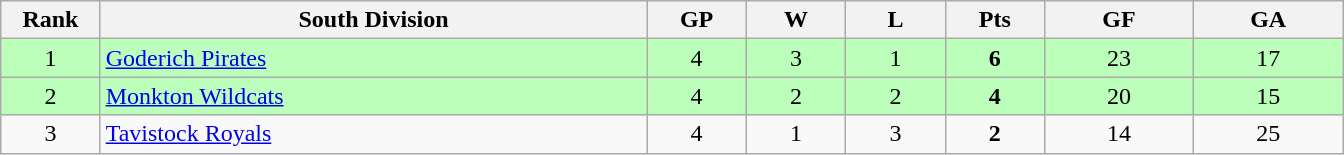<table class="wikitable" style="text-align:center" width:50em">
<tr>
<th bgcolor="#DDDDFF" width="5%">Rank</th>
<th bgcolor="#DDDDFF" width="27.5%">South Division</th>
<th bgcolor="#DDDDFF" width="5%">GP</th>
<th bgcolor="#DDDDFF" width="5%">W</th>
<th bgcolor="#DDDDFF" width="5%">L</th>
<th bgcolor="#DDDDFF" width="5%">Pts</th>
<th bgcolor="#DDDDFF" width="7.5%">GF</th>
<th bgcolor="#DDDDFF" width="7.5%">GA</th>
</tr>
<tr bgcolor="#bbffbb">
<td>1</td>
<td align=left><a href='#'>Goderich Pirates</a></td>
<td>4</td>
<td>3</td>
<td>1</td>
<td><strong>6</strong></td>
<td>23</td>
<td>17</td>
</tr>
<tr bgcolor="#bbffbb">
<td>2</td>
<td align=left><a href='#'>Monkton Wildcats</a></td>
<td>4</td>
<td>2</td>
<td>2</td>
<td><strong>4</strong></td>
<td>20</td>
<td>15</td>
</tr>
<tr>
<td>3</td>
<td align=left><a href='#'>Tavistock Royals</a></td>
<td>4</td>
<td>1</td>
<td>3</td>
<td><strong>2</strong></td>
<td>14</td>
<td>25</td>
</tr>
</table>
